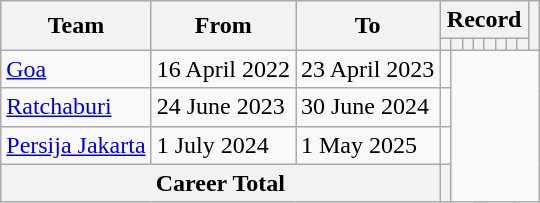<table class="wikitable" style="text-align:center">
<tr>
<th rowspan="2">Team</th>
<th rowspan="2">From</th>
<th rowspan="2">To</th>
<th colspan="8">Record</th>
<th rowspan="2"></th>
</tr>
<tr>
<th></th>
<th></th>
<th></th>
<th></th>
<th></th>
<th></th>
<th></th>
<th></th>
</tr>
<tr>
<td align="left"><a href='#'>Goa</a></td>
<td align="left">16 April 2022</td>
<td align="left">23 April 2023<br></td>
<td></td>
</tr>
<tr>
<td align="left"><a href='#'>Ratchaburi</a></td>
<td align="left">24 June 2023</td>
<td align="left">30 June 2024<br></td>
<td></td>
</tr>
<tr>
<td align="left"><a href='#'>Persija Jakarta</a></td>
<td align="left">1 July 2024</td>
<td align="left">1 May 2025<br></td>
<td></td>
</tr>
<tr>
<th colspan="3">Career Total<br></th>
<th></th>
</tr>
</table>
